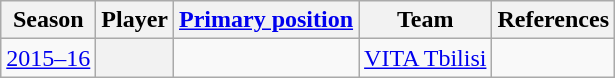<table class="wikitable plainrowheaders sortable" summary="Season (sortable), Player (sortable), Position (sortable), Team (sortable), and References">
<tr>
<th scope="col">Season</th>
<th scope="col">Player</th>
<th scope="col"><a href='#'>Primary position</a></th>
<th scope="col">Team</th>
<th scope="col" class="unsortable">References</th>
</tr>
<tr>
<td style="text-align:center;"><a href='#'>2015–16</a></td>
<th scope="row"></th>
<td style="text-align:center;"></td>
<td><a href='#'>VITA Tbilisi</a></td>
<td align=center></td>
</tr>
</table>
